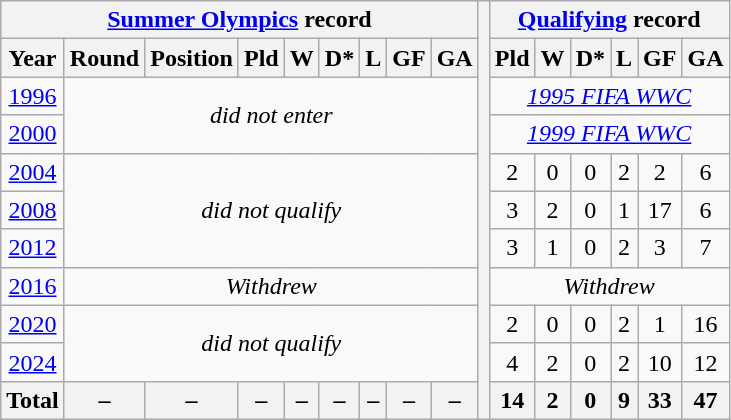<table class="wikitable" style="text-align: center;">
<tr>
<th colspan=9><a href='#'>Summer Olympics</a> record</th>
<th rowspan=12></th>
<th colspan=6><a href='#'>Qualifying</a> record</th>
</tr>
<tr>
<th>Year</th>
<th>Round</th>
<th>Position</th>
<th>Pld</th>
<th>W</th>
<th>D*</th>
<th>L</th>
<th>GF</th>
<th>GA</th>
<th>Pld</th>
<th>W</th>
<th>D*</th>
<th>L</th>
<th>GF</th>
<th>GA</th>
</tr>
<tr>
<td> <a href='#'>1996</a></td>
<td colspan=8 rowspan=2><em>did not enter</em></td>
<td colspan=6><em><a href='#'>1995 FIFA WWC</a></em></td>
</tr>
<tr>
<td> <a href='#'>2000</a></td>
<td colspan=6><em><a href='#'>1999 FIFA WWC</a></em></td>
</tr>
<tr>
<td> <a href='#'>2004</a></td>
<td colspan=8 rowspan=3><em>did not qualify</em></td>
<td>2</td>
<td>0</td>
<td>0</td>
<td>2</td>
<td>2</td>
<td>6</td>
</tr>
<tr>
<td> <a href='#'>2008</a></td>
<td>3</td>
<td>2</td>
<td>0</td>
<td>1</td>
<td>17</td>
<td>6</td>
</tr>
<tr>
<td> <a href='#'>2012</a></td>
<td>3</td>
<td>1</td>
<td>0</td>
<td>2</td>
<td>3</td>
<td>7</td>
</tr>
<tr>
<td> <a href='#'>2016</a></td>
<td colspan=8><em>Withdrew</em></td>
<td colspan=6><em>Withdrew</em></td>
</tr>
<tr>
<td> <a href='#'>2020</a></td>
<td colspan=8 rowspan=2><em>did not qualify</em></td>
<td>2</td>
<td>0</td>
<td>0</td>
<td>2</td>
<td>1</td>
<td>16</td>
</tr>
<tr>
<td> <a href='#'>2024</a></td>
<td>4</td>
<td>2</td>
<td>0</td>
<td>2</td>
<td>10</td>
<td>12</td>
</tr>
<tr>
<th>Total</th>
<th>–</th>
<th>–</th>
<th>–</th>
<th>–</th>
<th>–</th>
<th>–</th>
<th>–</th>
<th>–</th>
<th>14</th>
<th>2</th>
<th>0</th>
<th>9</th>
<th>33</th>
<th>47</th>
</tr>
</table>
